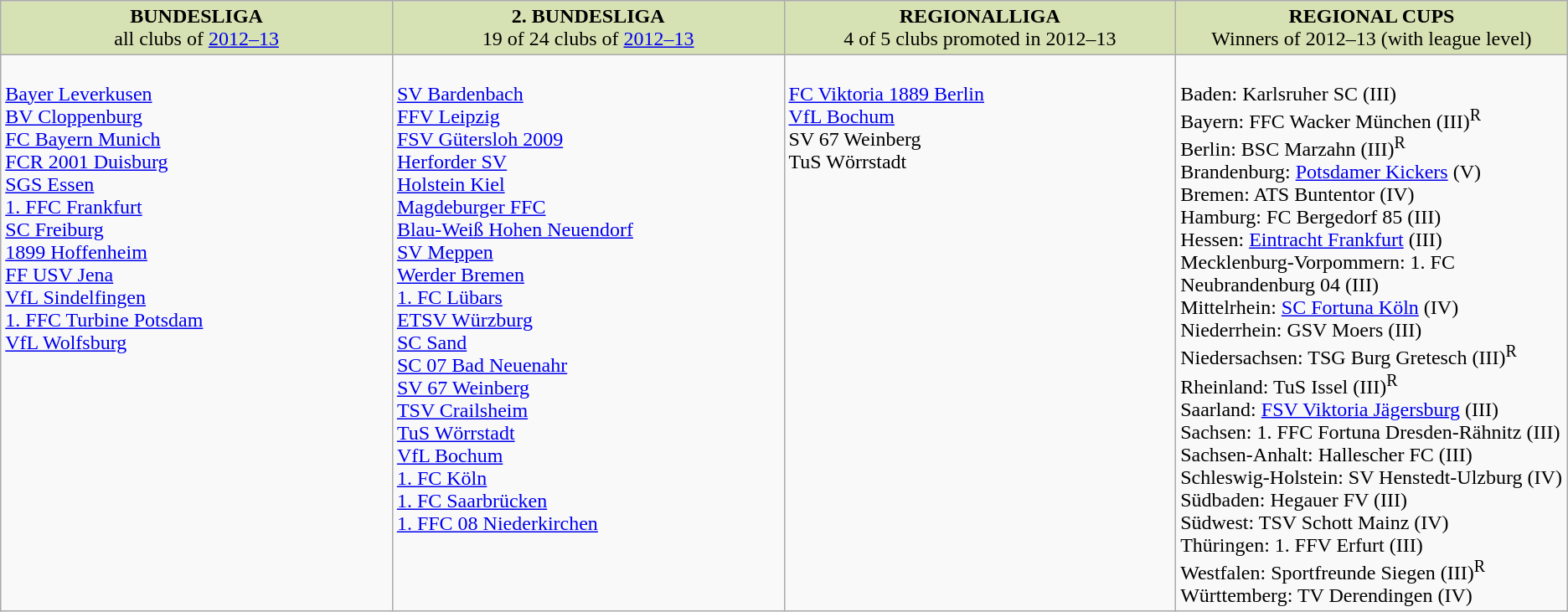<table class="wikitable">
<tr valign="top" style="background-color: #d6e2b3;">
<td style="width: 25%; text-align:center;"><strong>BUNDESLIGA</strong><br>all clubs of <a href='#'>2012–13</a></td>
<td style="width: 25%; text-align:center;"><strong>2. BUNDESLIGA</strong><br>19 of 24 clubs of <a href='#'>2012–13</a></td>
<td style="width: 25%; text-align:center;"><strong>REGIONALLIGA</strong><br> 4 of 5 clubs promoted in 2012–13</td>
<td style="width: 25%; text-align:center;"><strong>REGIONAL CUPS</strong><br>Winners of 2012–13 (with league level)</td>
</tr>
<tr valign="top">
<td><br><a href='#'>Bayer Leverkusen</a><br>
<a href='#'>BV Cloppenburg</a><br>
<a href='#'>FC Bayern Munich</a><br>
<a href='#'>FCR 2001 Duisburg</a><br>
<a href='#'>SGS Essen</a><br>
<a href='#'>1. FFC Frankfurt</a><br>
<a href='#'>SC Freiburg</a><br>
<a href='#'>1899 Hoffenheim</a><br>
<a href='#'>FF USV Jena</a><br>
<a href='#'>VfL Sindelfingen</a><br>
<a href='#'>1. FFC Turbine Potsdam</a><br>
<a href='#'>VfL Wolfsburg</a>
<br></td>
<td><br><a href='#'>SV Bardenbach</a><br>
<a href='#'>FFV Leipzig</a><br>
<a href='#'>FSV Gütersloh 2009</a><br>
<a href='#'>Herforder SV</a><br>
<a href='#'>Holstein Kiel</a><br>
<a href='#'>Magdeburger FFC</a><br>
<a href='#'>Blau-Weiß Hohen Neuendorf</a><br>
<a href='#'>SV Meppen</a><br>
<a href='#'>Werder Bremen</a><br>
<a href='#'>1. FC Lübars</a><br>
<a href='#'>ETSV Würzburg</a><br>
<a href='#'>SC Sand</a><br>
<a href='#'>SC 07 Bad Neuenahr</a><br>
<a href='#'>SV 67 Weinberg</a><br>
<a href='#'>TSV Crailsheim</a><br>
<a href='#'>TuS Wörrstadt</a><br>
<a href='#'>VfL Bochum</a><br>
<a href='#'>1. FC Köln</a><br>
<a href='#'>1. FC Saarbrücken</a><br>
<a href='#'>1. FFC 08 Niederkirchen</a></td>
<td><br><a href='#'>FC Viktoria 1889 Berlin</a><br>
<a href='#'>VfL Bochum</a><br>
SV 67 Weinberg<br>
TuS Wörrstadt</td>
<td><br>Baden: Karlsruher SC (III)<br>
Bayern: FFC Wacker München (III)<sup>R</sup><br>
Berlin: BSC Marzahn (III)<sup>R</sup><br>
Brandenburg: <a href='#'>Potsdamer Kickers</a> (V)<br>
Bremen: ATS Buntentor (IV)<br>
Hamburg: FC Bergedorf 85 (III)<br>
Hessen: <a href='#'>Eintracht Frankfurt</a> (III)<br>
Mecklenburg-Vorpommern: 1. FC Neubrandenburg 04 (III)<br>
Mittelrhein: <a href='#'>SC Fortuna Köln</a> (IV)<br>
Niederrhein: GSV Moers (III)<br>
Niedersachsen: TSG Burg Gretesch (III)<sup>R</sup><br>
Rheinland: TuS Issel (III)<sup>R</sup><br>
Saarland: <a href='#'>FSV Viktoria Jägersburg</a> (III)<br>
Sachsen: 1. FFC Fortuna Dresden-Rähnitz (III)<br>
Sachsen-Anhalt: Hallescher FC (III)<br>
Schleswig-Holstein: SV Henstedt-Ulzburg (IV)<br>
Südbaden: Hegauer FV (III)<br>
Südwest: TSV Schott Mainz (IV)<br>
Thüringen: 1. FFV Erfurt (III)<br>
Westfalen: Sportfreunde Siegen (III)<sup>R</sup><br>
Württemberg: TV Derendingen (IV)</td>
</tr>
</table>
